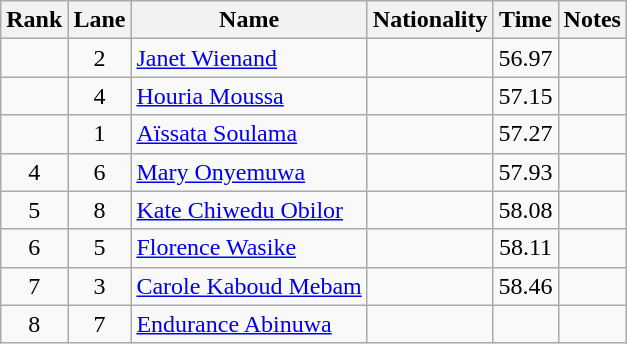<table class="wikitable sortable" style="text-align:center">
<tr>
<th>Rank</th>
<th>Lane</th>
<th>Name</th>
<th>Nationality</th>
<th>Time</th>
<th>Notes</th>
</tr>
<tr>
<td></td>
<td>2</td>
<td align=left><a href='#'>Janet Wienand</a></td>
<td align=left></td>
<td>56.97</td>
<td></td>
</tr>
<tr>
<td></td>
<td>4</td>
<td align=left><a href='#'>Houria Moussa</a></td>
<td align=left></td>
<td>57.15</td>
<td></td>
</tr>
<tr>
<td></td>
<td>1</td>
<td align=left><a href='#'>Aïssata Soulama</a></td>
<td align=left></td>
<td>57.27</td>
<td></td>
</tr>
<tr>
<td>4</td>
<td>6</td>
<td align=left><a href='#'>Mary Onyemuwa</a></td>
<td align=left></td>
<td>57.93</td>
<td></td>
</tr>
<tr>
<td>5</td>
<td>8</td>
<td align=left><a href='#'>Kate Chiwedu Obilor</a></td>
<td align=left></td>
<td>58.08</td>
<td></td>
</tr>
<tr>
<td>6</td>
<td>5</td>
<td align=left><a href='#'>Florence Wasike</a></td>
<td align=left></td>
<td>58.11</td>
<td></td>
</tr>
<tr>
<td>7</td>
<td>3</td>
<td align=left><a href='#'>Carole Kaboud Mebam</a></td>
<td align=left></td>
<td>58.46</td>
<td></td>
</tr>
<tr>
<td>8</td>
<td>7</td>
<td align=left><a href='#'>Endurance Abinuwa</a></td>
<td align=left></td>
<td></td>
<td></td>
</tr>
</table>
